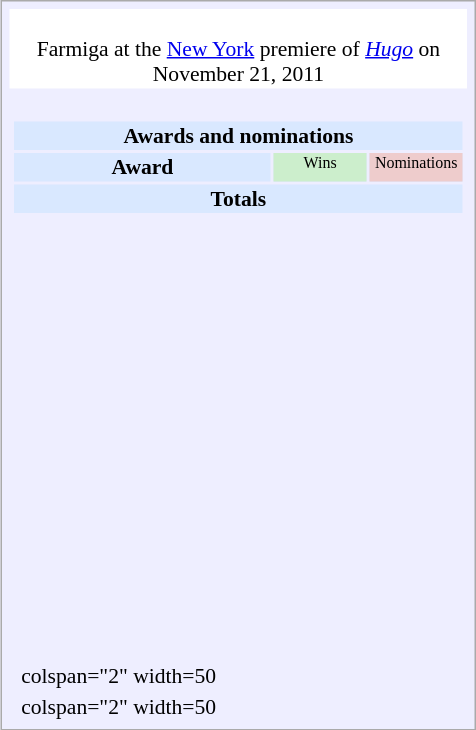<table class="infobox" style="width:22em; text-align:left; font-size:90%; vertical-align:middle; background:#eef;">
<tr style="background:white;">
<td colspan="3" style="text-align:center;"><br>Farmiga at the <a href='#'>New York</a> premiere of <em><a href='#'>Hugo</a></em> on November 21, 2011</td>
</tr>
<tr>
<td colspan="3"><br><table class="collapsible collapsed" style="width:100%;">
<tr>
<th colspan="3" style="background:#d9e8ff; text-align:center;">Awards and nominations</th>
</tr>
<tr style="background:#d9e8ff; text-align:center;">
<th style="vertical-align: middle;">Award</th>
<td style="background:#cec; font-size:8pt; width:60px;">Wins</td>
<td style="background:#ecc; font-size:8pt; width:60px;">Nominations</td>
</tr>
<tr style="background:#d9e8ff;">
<td colspan="3" style="text-align:center;"><strong>Totals</strong></td>
</tr>
<tr>
<td style="text-align:center;"><br></td>
<td></td>
<td></td>
</tr>
<tr>
<td style="text-align:center;"><br></td>
<td></td>
<td></td>
</tr>
<tr>
<td style="text-align:center;"><br></td>
<td></td>
<td></td>
</tr>
<tr>
<td style="text-align:center;"><br></td>
<td></td>
<td></td>
</tr>
<tr>
<td style="text-align:center;"><br></td>
<td></td>
<td></td>
</tr>
<tr>
<td style="text-align:center;"><br></td>
<td></td>
<td></td>
</tr>
<tr>
<td style="text-align:center;"><br></td>
<td></td>
<td></td>
</tr>
<tr>
<td style="text-align:center;"><br></td>
<td></td>
<td></td>
</tr>
<tr>
<td style="text-align:center;"><br></td>
<td></td>
<td></td>
</tr>
<tr>
<td style="text-align:center;"><br></td>
<td></td>
<td></td>
</tr>
<tr>
<td style="text-align:center;"><br></td>
<td></td>
<td></td>
</tr>
<tr>
<td style="text-align:center;"><br></td>
<td></td>
<td></td>
</tr>
<tr>
<td style="text-align:center;"><br></td>
<td></td>
<td></td>
</tr>
<tr>
<td style="text-align:center;"><br></td>
<td></td>
<td></td>
</tr>
</table>
</td>
</tr>
<tr>
<td></td>
<td>colspan="2" width=50 </td>
</tr>
<tr>
<td></td>
<td>colspan="2" width=50 </td>
</tr>
</table>
